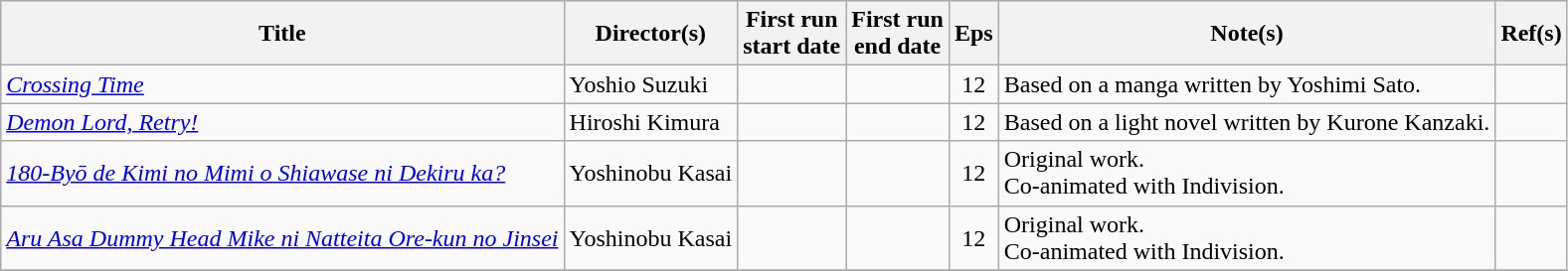<table class="wikitable sortable">
<tr>
<th scope="col">Title</th>
<th scope="col">Director(s)</th>
<th scope="col">First run<br>start date</th>
<th scope="col">First run<br>end date</th>
<th scope="col" class="unsortable">Eps</th>
<th scope="col" class="unsortable">Note(s)</th>
<th scope="col" class="unsortable">Ref(s)</th>
</tr>
<tr>
<td><em><a href='#'>Crossing Time</a></em></td>
<td>Yoshio Suzuki</td>
<td></td>
<td></td>
<td style="text-align:center">12</td>
<td>Based on a manga written by Yoshimi Sato.</td>
<td style="text-align:center"></td>
</tr>
<tr>
<td><em><a href='#'>Demon Lord, Retry!</a></em></td>
<td>Hiroshi Kimura</td>
<td></td>
<td></td>
<td style="text-align:center">12</td>
<td>Based on a light novel written by Kurone Kanzaki.</td>
<td style="text-align:center"></td>
</tr>
<tr>
<td><em><a href='#'>180-Byō de Kimi no Mimi o Shiawase ni Dekiru ka?</a></em></td>
<td>Yoshinobu Kasai</td>
<td></td>
<td></td>
<td style="text-align:center">12</td>
<td>Original work.<br>Co-animated with Indivision.</td>
<td style="text-align:center"></td>
</tr>
<tr>
<td><em><a href='#'>Aru Asa Dummy Head Mike ni Natteita Ore-kun no Jinsei</a></em></td>
<td>Yoshinobu Kasai</td>
<td></td>
<td></td>
<td style="text-align:center">12</td>
<td>Original work.<br>Co-animated with Indivision.</td>
<td style="text-align:center"></td>
</tr>
<tr>
</tr>
</table>
